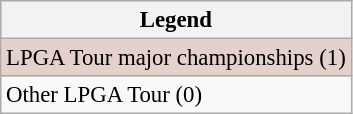<table class="wikitable" style="font-size:95%;">
<tr>
<th>Legend</th>
</tr>
<tr style="background:#e5d1cb;">
<td>LPGA Tour major championships (1)</td>
</tr>
<tr>
<td>Other LPGA Tour (0)</td>
</tr>
</table>
